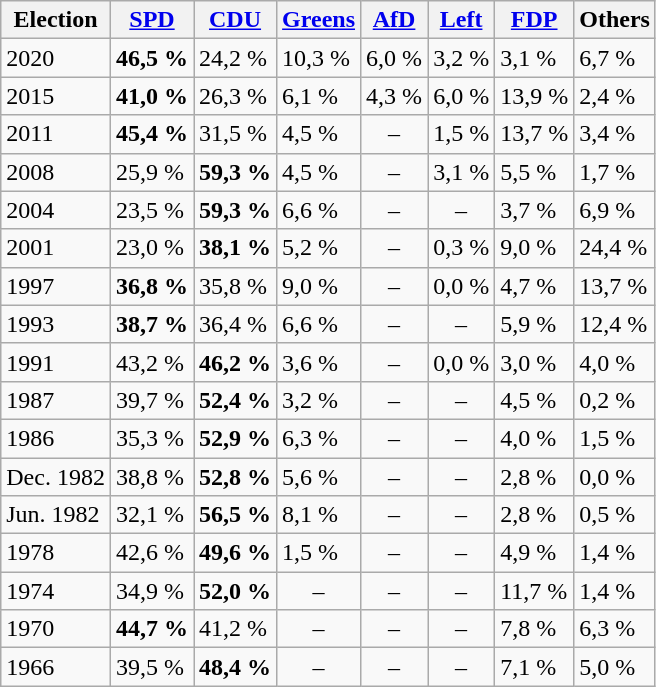<table class="wikitable">
<tr>
<th>Election</th>
<th><a href='#'>SPD</a></th>
<th><a href='#'>CDU</a></th>
<th><a href='#'>Greens</a></th>
<th><a href='#'>AfD</a></th>
<th><a href='#'>Left</a></th>
<th><a href='#'>FDP</a></th>
<th>Others</th>
</tr>
<tr>
<td>2020</td>
<td><strong>46,5 %</strong></td>
<td>24,2 %</td>
<td>10,3 %</td>
<td>6,0 %</td>
<td>3,2 %</td>
<td>3,1 %</td>
<td>6,7 %</td>
</tr>
<tr>
<td>2015</td>
<td><strong>41,0 %</strong></td>
<td>26,3 %</td>
<td>6,1 %</td>
<td>4,3 %</td>
<td>6,0 %</td>
<td>13,9 %</td>
<td>2,4 %</td>
</tr>
<tr>
<td>2011</td>
<td><strong>45,4 %</strong></td>
<td>31,5 %</td>
<td>4,5 %</td>
<td style="text-align:center">–</td>
<td>1,5 %</td>
<td>13,7 %</td>
<td>3,4 %</td>
</tr>
<tr>
<td>2008</td>
<td>25,9 %</td>
<td><strong>59,3 %</strong></td>
<td>4,5 %</td>
<td style="text-align:center">–</td>
<td>3,1 %</td>
<td>5,5 %</td>
<td>1,7 %</td>
</tr>
<tr>
<td>2004</td>
<td>23,5 %</td>
<td><strong>59,3 %</strong></td>
<td>6,6 %</td>
<td style="text-align:center">–</td>
<td style="text-align:center">–</td>
<td>3,7 %</td>
<td>6,9 %</td>
</tr>
<tr>
<td>2001</td>
<td>23,0 %</td>
<td><strong>38,1 %</strong></td>
<td>5,2 %</td>
<td style="text-align:center">–</td>
<td>0,3 %</td>
<td>9,0 %</td>
<td>24,4 %</td>
</tr>
<tr>
<td>1997</td>
<td><strong>36,8 %</strong></td>
<td>35,8 %</td>
<td>9,0 %</td>
<td style="text-align:center">–</td>
<td>0,0 %</td>
<td>4,7 %</td>
<td>13,7 %</td>
</tr>
<tr>
<td>1993</td>
<td><strong>38,7 %</strong></td>
<td>36,4 %</td>
<td>6,6 %</td>
<td style="text-align:center">–</td>
<td style="text-align:center">–</td>
<td>5,9 %</td>
<td>12,4 %</td>
</tr>
<tr>
<td>1991</td>
<td>43,2 %</td>
<td><strong>46,2 %</strong></td>
<td>3,6 %</td>
<td style="text-align:center">–</td>
<td>0,0 %</td>
<td>3,0 %</td>
<td>4,0 %</td>
</tr>
<tr>
<td>1987</td>
<td>39,7 %</td>
<td><strong>52,4 %</strong></td>
<td>3,2 %</td>
<td style="text-align:center">–</td>
<td style="text-align:center">–</td>
<td>4,5 %</td>
<td>0,2 %</td>
</tr>
<tr>
<td>1986</td>
<td>35,3 %</td>
<td><strong>52,9 %</strong></td>
<td>6,3 %</td>
<td style="text-align:center">–</td>
<td style="text-align:center">–</td>
<td>4,0 %</td>
<td>1,5 %</td>
</tr>
<tr>
<td>Dec. 1982</td>
<td>38,8 %</td>
<td><strong>52,8 %</strong></td>
<td>5,6 %</td>
<td style="text-align:center">–</td>
<td style="text-align:center">–</td>
<td>2,8 %</td>
<td>0,0 %</td>
</tr>
<tr>
<td>Jun. 1982</td>
<td>32,1 %</td>
<td><strong>56,5 %</strong></td>
<td>8,1 %</td>
<td style="text-align:center">–</td>
<td style="text-align:center">–</td>
<td>2,8 %</td>
<td>0,5 %</td>
</tr>
<tr>
<td>1978</td>
<td>42,6 %</td>
<td><strong>49,6 %</strong></td>
<td>1,5 %</td>
<td style="text-align:center">–</td>
<td style="text-align:center">–</td>
<td>4,9 %</td>
<td>1,4 %</td>
</tr>
<tr>
<td>1974</td>
<td>34,9 %</td>
<td><strong>52,0 %</strong></td>
<td style="text-align:center">–</td>
<td style="text-align:center">–</td>
<td style="text-align:center">–</td>
<td>11,7 %</td>
<td>1,4 %</td>
</tr>
<tr>
<td>1970</td>
<td><strong>44,7 %</strong></td>
<td>41,2 %</td>
<td style="text-align:center">–</td>
<td style="text-align:center">–</td>
<td style="text-align:center">–</td>
<td>7,8 %</td>
<td>6,3 %</td>
</tr>
<tr>
<td>1966</td>
<td>39,5 %</td>
<td><strong>48,4 %</strong></td>
<td style="text-align:center">–</td>
<td style="text-align:center">–</td>
<td style="text-align:center">–</td>
<td>7,1 %</td>
<td>5,0 %</td>
</tr>
</table>
